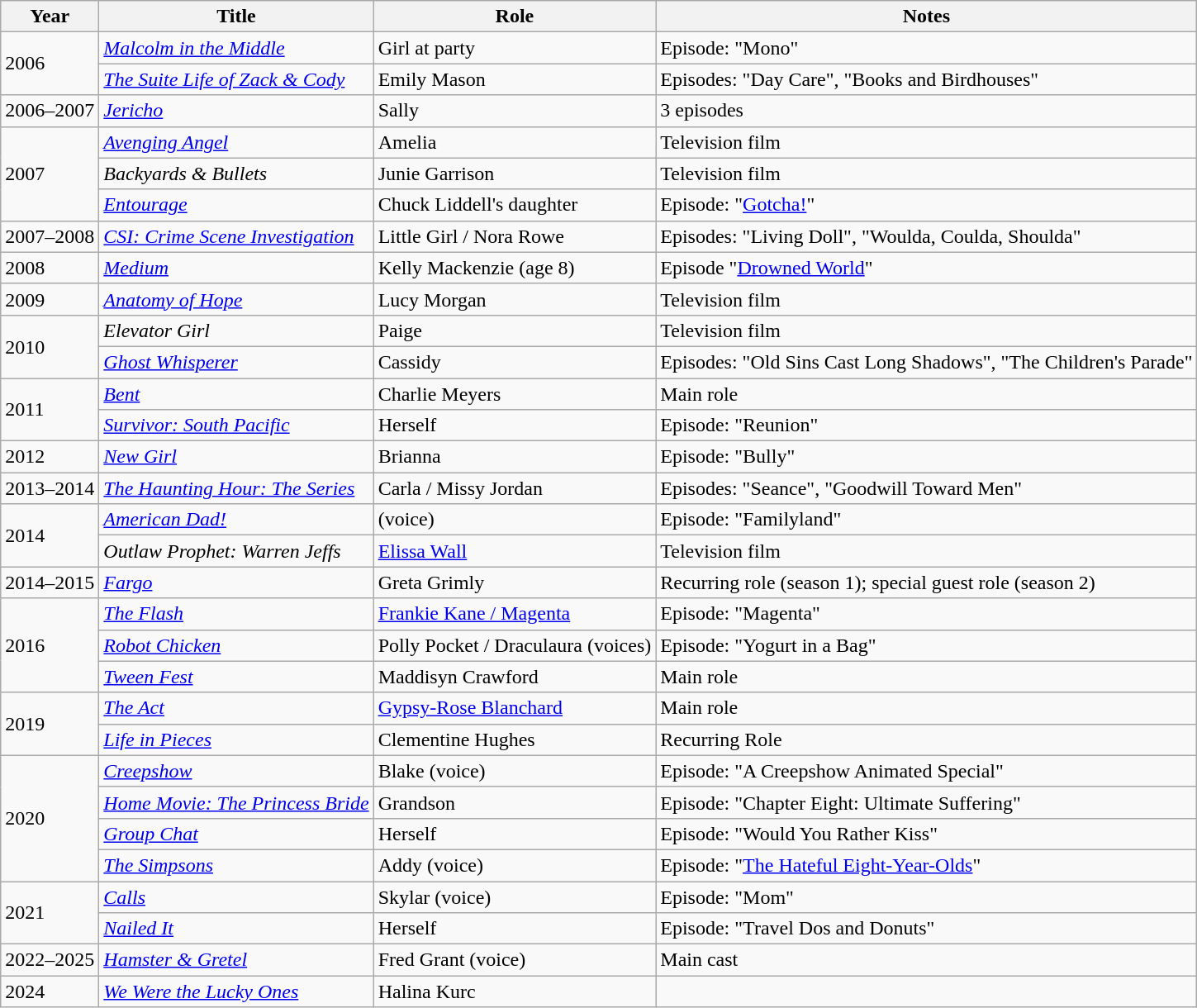<table class="wikitable sortable">
<tr>
<th>Year</th>
<th>Title</th>
<th>Role</th>
<th class="unsortable">Notes</th>
</tr>
<tr>
<td rowspan="2">2006</td>
<td><em><a href='#'>Malcolm in the Middle</a></em></td>
<td>Girl at party</td>
<td>Episode: "Mono"</td>
</tr>
<tr>
<td data-sort-value="Suite Life of Zack & Cody, The"><em><a href='#'>The Suite Life of Zack & Cody</a></em></td>
<td>Emily Mason</td>
<td>Episodes: "Day Care", "Books and Birdhouses"</td>
</tr>
<tr>
<td>2006–2007</td>
<td><em><a href='#'>Jericho</a></em></td>
<td>Sally</td>
<td>3 episodes</td>
</tr>
<tr>
<td rowspan="3">2007</td>
<td><em><a href='#'>Avenging Angel</a></em></td>
<td>Amelia</td>
<td>Television film</td>
</tr>
<tr>
<td><em>Backyards & Bullets</em></td>
<td>Junie Garrison</td>
<td>Television film</td>
</tr>
<tr>
<td><em><a href='#'>Entourage</a></em></td>
<td>Chuck Liddell's daughter</td>
<td>Episode: "<a href='#'>Gotcha!</a>"</td>
</tr>
<tr>
<td>2007–2008</td>
<td><em><a href='#'>CSI: Crime Scene Investigation</a></em></td>
<td>Little Girl / Nora Rowe</td>
<td>Episodes: "Living Doll", "Woulda, Coulda, Shoulda"</td>
</tr>
<tr>
<td>2008</td>
<td><em><a href='#'>Medium</a></em></td>
<td>Kelly Mackenzie (age 8)</td>
<td>Episode "<a href='#'>Drowned World</a>"</td>
</tr>
<tr>
<td>2009</td>
<td><em><a href='#'>Anatomy of Hope</a></em></td>
<td>Lucy Morgan</td>
<td>Television film</td>
</tr>
<tr>
<td rowspan="2">2010</td>
<td><em>Elevator Girl</em></td>
<td>Paige</td>
<td>Television film</td>
</tr>
<tr>
<td><em><a href='#'>Ghost Whisperer</a></em></td>
<td>Cassidy</td>
<td>Episodes: "Old Sins Cast Long Shadows", "The Children's Parade"</td>
</tr>
<tr>
<td rowspan="2">2011</td>
<td><em><a href='#'>Bent</a></em></td>
<td>Charlie Meyers</td>
<td>Main role</td>
</tr>
<tr>
<td><em><a href='#'>Survivor: South Pacific</a></em></td>
<td>Herself</td>
<td>Episode: "Reunion"</td>
</tr>
<tr>
<td>2012</td>
<td><em><a href='#'>New Girl</a></em></td>
<td>Brianna</td>
<td>Episode: "Bully"</td>
</tr>
<tr>
<td>2013–2014</td>
<td data-sort-value="Haunting Hour: The Series, The"><em><a href='#'>The Haunting Hour: The Series</a></em></td>
<td>Carla / Missy Jordan</td>
<td>Episodes: "Seance", "Goodwill Toward Men"</td>
</tr>
<tr>
<td rowspan="2">2014</td>
<td><em><a href='#'>American Dad!</a></em></td>
<td> (voice)</td>
<td>Episode: "Familyland"</td>
</tr>
<tr>
<td><em>Outlaw Prophet: Warren Jeffs</em></td>
<td><a href='#'>Elissa Wall</a></td>
<td>Television film</td>
</tr>
<tr>
<td>2014–2015</td>
<td><em><a href='#'>Fargo</a></em></td>
<td>Greta Grimly</td>
<td>Recurring role (season 1); special guest role (season 2)</td>
</tr>
<tr>
<td rowspan="3">2016</td>
<td data-sort-value="Flash, The"><em><a href='#'>The Flash</a></em></td>
<td><a href='#'>Frankie Kane / Magenta</a></td>
<td>Episode: "Magenta"</td>
</tr>
<tr>
<td><em><a href='#'>Robot Chicken</a></em></td>
<td>Polly Pocket / Draculaura (voices)</td>
<td>Episode: "Yogurt in a Bag"</td>
</tr>
<tr>
<td><em><a href='#'>Tween Fest</a></em></td>
<td>Maddisyn Crawford</td>
<td>Main role</td>
</tr>
<tr>
<td rowspan="2">2019</td>
<td data-sort-value="Act, The"><em><a href='#'>The Act</a></em></td>
<td><a href='#'>Gypsy-Rose Blanchard</a></td>
<td>Main role</td>
</tr>
<tr>
<td><em><a href='#'>Life in Pieces</a></em></td>
<td>Clementine Hughes</td>
<td>Recurring Role</td>
</tr>
<tr>
<td rowspan="4">2020</td>
<td><em><a href='#'>Creepshow</a></em></td>
<td>Blake (voice)</td>
<td>Episode: "A Creepshow Animated Special"</td>
</tr>
<tr>
<td><em><a href='#'>Home Movie: The Princess Bride</a></em></td>
<td>Grandson</td>
<td>Episode: "Chapter Eight: Ultimate Suffering"</td>
</tr>
<tr>
<td><em><a href='#'>Group Chat</a></em></td>
<td>Herself</td>
<td>Episode: "Would You Rather Kiss"</td>
</tr>
<tr>
<td data-sort-value="Simpsons, The"><em><a href='#'>The Simpsons</a></em></td>
<td>Addy (voice)</td>
<td>Episode: "<a href='#'>The Hateful Eight-Year-Olds</a>"</td>
</tr>
<tr>
<td rowspan="2">2021</td>
<td><em><a href='#'>Calls</a></em></td>
<td>Skylar (voice)</td>
<td>Episode: "Mom"</td>
</tr>
<tr>
<td><em><a href='#'>Nailed It</a></em></td>
<td>Herself</td>
<td>Episode: "Travel Dos and Donuts"</td>
</tr>
<tr>
<td>2022–2025</td>
<td><em><a href='#'>Hamster & Gretel</a></em></td>
<td>Fred Grant (voice)</td>
<td>Main cast</td>
</tr>
<tr>
<td>2024</td>
<td><em><a href='#'>We Were the Lucky Ones</a></em></td>
<td>Halina Kurc</td>
<td></td>
</tr>
</table>
